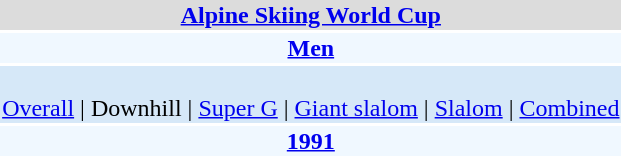<table align="right" class="toccolours" style="margin: 0 0 1em 1em;">
<tr>
<td colspan="2" align=center bgcolor=Gainsboro><strong><a href='#'>Alpine Skiing World Cup</a></strong></td>
</tr>
<tr>
<td colspan="2" align=center bgcolor=AliceBlue><strong><a href='#'>Men</a></strong></td>
</tr>
<tr>
<td colspan="2" align=center bgcolor=D6E8F8><br><a href='#'>Overall</a> | 
Downhill | 
<a href='#'>Super G</a> | 
<a href='#'>Giant slalom</a> | 
<a href='#'>Slalom</a> | 
<a href='#'>Combined</a></td>
</tr>
<tr>
<td colspan="2" align=center bgcolor=AliceBlue><strong><a href='#'>1991</a></strong></td>
</tr>
</table>
